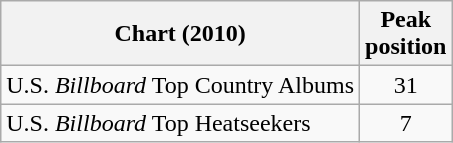<table class="wikitable">
<tr>
<th>Chart (2010)</th>
<th>Peak<br>position</th>
</tr>
<tr>
<td>U.S. <em>Billboard</em> Top Country Albums</td>
<td style="text-align:center;">31</td>
</tr>
<tr>
<td>U.S. <em>Billboard</em> Top Heatseekers</td>
<td style="text-align:center;">7</td>
</tr>
</table>
